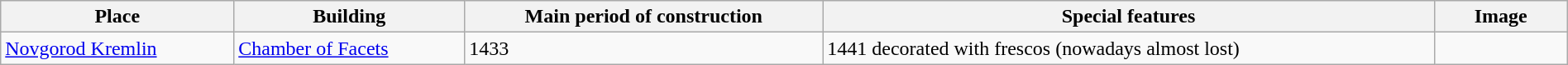<table class="wikitable"  style="border:2px; width:100%;">
<tr>
<th>Place</th>
<th>Building</th>
<th>Main period of construction</th>
<th>Special features</th>
<th>Image</th>
</tr>
<tr>
<td><a href='#'>Novgorod Kremlin</a></td>
<td><a href='#'>Chamber of Facets</a></td>
<td>1433</td>
<td>1441 decorated with frescos (nowadays almost lost)</td>
<td width=100></td>
</tr>
</table>
